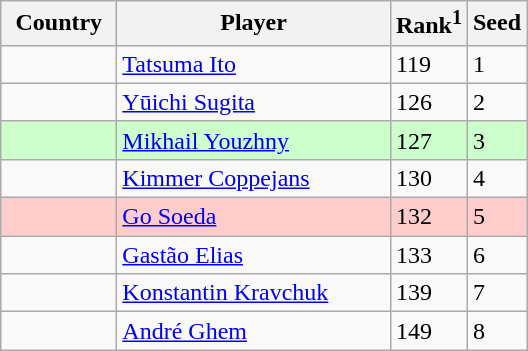<table class="sortable wikitable">
<tr>
<th width="70">Country</th>
<th width="175">Player</th>
<th>Rank<sup>1</sup></th>
<th>Seed</th>
</tr>
<tr>
<td></td>
<td><a href='#'>Tatsuma Ito</a></td>
<td>119</td>
<td>1</td>
</tr>
<tr>
<td></td>
<td><a href='#'>Yūichi Sugita</a></td>
<td>126</td>
<td>2</td>
</tr>
<tr style="background:#cfc;">
<td></td>
<td><a href='#'>Mikhail Youzhny</a></td>
<td>127</td>
<td>3</td>
</tr>
<tr>
<td></td>
<td><a href='#'>Kimmer Coppejans</a></td>
<td>130</td>
<td>4</td>
</tr>
<tr style="background:#fcc;">
<td></td>
<td><a href='#'>Go Soeda</a></td>
<td>132</td>
<td>5</td>
</tr>
<tr>
<td></td>
<td><a href='#'>Gastão Elias</a></td>
<td>133</td>
<td>6</td>
</tr>
<tr>
<td></td>
<td><a href='#'>Konstantin Kravchuk</a></td>
<td>139</td>
<td>7</td>
</tr>
<tr>
<td></td>
<td><a href='#'>André Ghem</a></td>
<td>149</td>
<td>8</td>
</tr>
</table>
